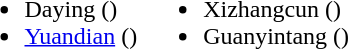<table>
<tr>
<td valign="top"><br><ul><li>Daying ()</li><li><a href='#'>Yuandian</a> ()</li></ul></td>
<td valign="top"><br><ul><li>Xizhangcun ()</li><li>Guanyintang ()</li></ul></td>
</tr>
</table>
